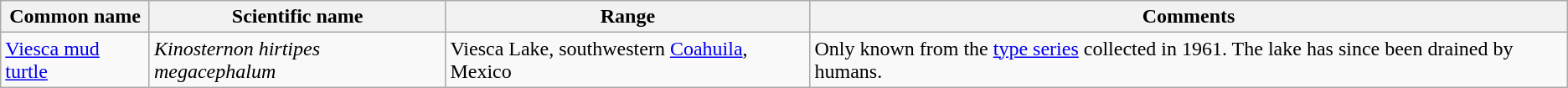<table class="wikitable sortable">
<tr>
<th>Common name</th>
<th>Scientific name</th>
<th>Range</th>
<th class="unsortable">Comments</th>
</tr>
<tr>
<td><a href='#'>Viesca mud turtle</a></td>
<td><em>Kinosternon hirtipes megacephalum</em></td>
<td>Viesca Lake, southwestern <a href='#'>Coahuila</a>, Mexico</td>
<td>Only known from the <a href='#'>type series</a> collected in 1961. The lake has since been drained by humans.</td>
</tr>
</table>
